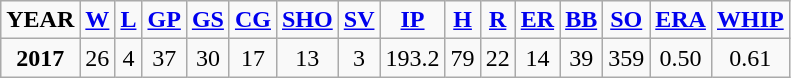<table class="wikitable">
<tr align=center>
<td><strong>YEAR</strong></td>
<td><strong><a href='#'>W</a></strong></td>
<td><strong><a href='#'>L</a></strong></td>
<td><strong><a href='#'>GP</a></strong></td>
<td><strong><a href='#'>GS</a></strong></td>
<td><strong><a href='#'>CG</a></strong></td>
<td><strong><a href='#'>SHO</a></strong></td>
<td><strong><a href='#'>SV</a></strong></td>
<td><strong><a href='#'>IP</a></strong></td>
<td><strong><a href='#'>H</a></strong></td>
<td><strong><a href='#'>R</a></strong></td>
<td><strong><a href='#'>ER</a></strong></td>
<td><strong><a href='#'>BB</a></strong></td>
<td><strong><a href='#'>SO</a></strong></td>
<td><strong><a href='#'>ERA</a></strong></td>
<td><strong><a href='#'>WHIP</a></strong></td>
</tr>
<tr align=center>
<td><strong>2017</strong></td>
<td>26</td>
<td>4</td>
<td>37</td>
<td>30</td>
<td>17</td>
<td>13</td>
<td>3</td>
<td>193.2</td>
<td>79</td>
<td>22</td>
<td>14</td>
<td>39</td>
<td>359</td>
<td>0.50</td>
<td>0.61</td>
</tr>
</table>
